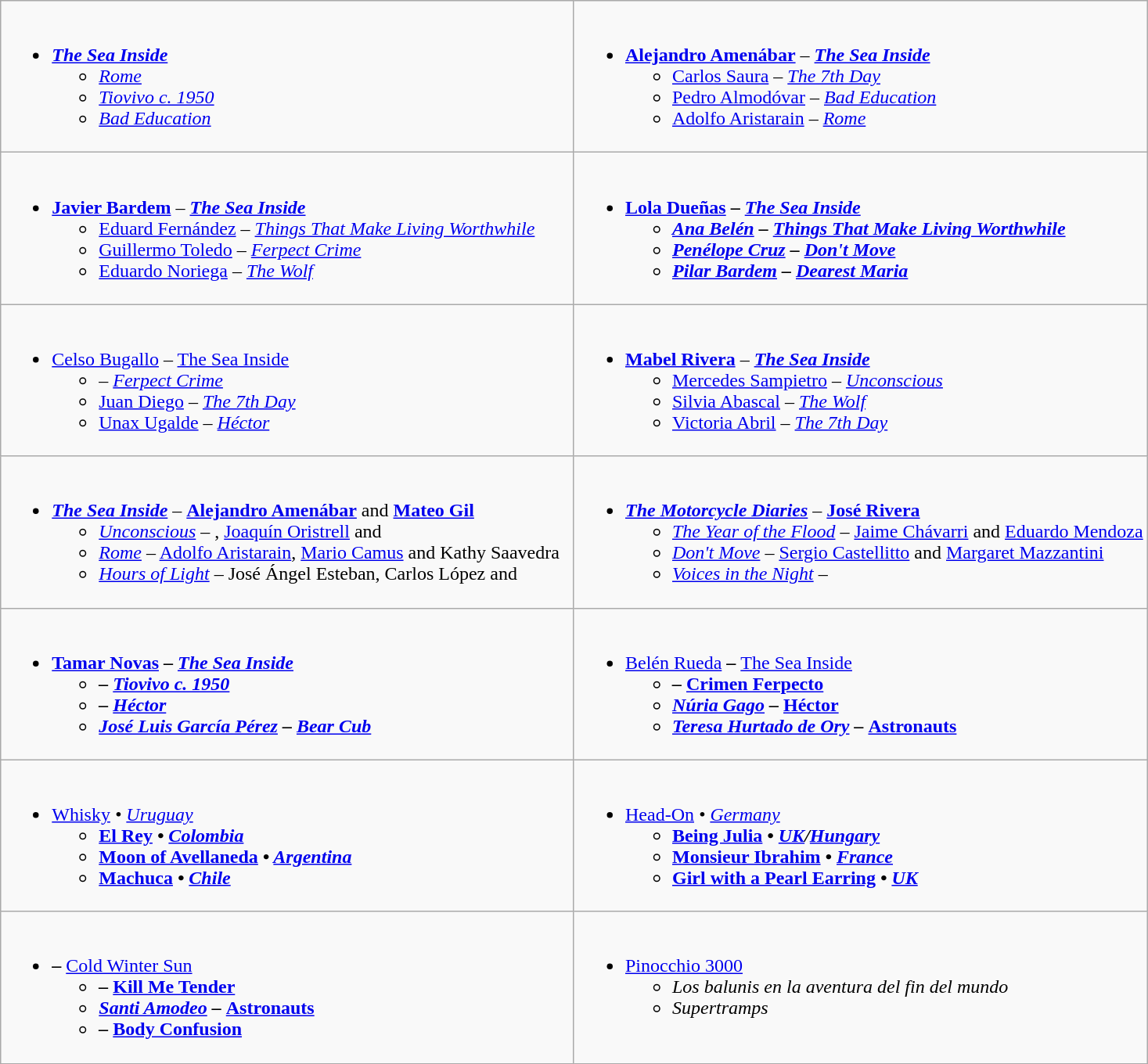<table class=wikitable style="width=100%">
<tr>
<td style="vertical-align:top;" width="50%"><br><ul><li><strong><em><a href='#'>The Sea Inside</a></em></strong><ul><li><em><a href='#'>Rome</a></em></li><li><em><a href='#'>Tiovivo c. 1950</a></em></li><li><em><a href='#'>Bad Education</a></em></li></ul></li></ul></td>
<td style="vertical-align:top;" width="50%"><br><ul><li><strong><a href='#'>Alejandro Amenábar</a></strong> – <strong><em><a href='#'>The Sea Inside</a></em></strong><ul><li><a href='#'>Carlos Saura</a> – <em><a href='#'>The 7th Day</a></em></li><li><a href='#'>Pedro Almodóvar</a> – <em><a href='#'>Bad Education</a></em></li><li><a href='#'>Adolfo Aristarain</a> – <em><a href='#'>Rome</a></em></li></ul></li></ul></td>
</tr>
<tr>
<td style="vertical-align:top;" width="50%"><br><ul><li><strong><a href='#'>Javier Bardem</a></strong> – <strong><em><a href='#'>The Sea Inside</a></em></strong><ul><li><a href='#'>Eduard Fernández</a> – <em><a href='#'>Things That Make Living Worthwhile</a></em></li><li><a href='#'>Guillermo Toledo</a> – <em><a href='#'>Ferpect Crime</a></em></li><li><a href='#'>Eduardo Noriega</a> – <em><a href='#'>The Wolf</a></em></li></ul></li></ul></td>
<td style="vertical-align:top;" width="50%"><br><ul><li><strong><a href='#'>Lola Dueñas</a> – <em><a href='#'>The Sea Inside</a><strong><em><ul><li><a href='#'>Ana Belén</a> – </em><a href='#'>Things That Make Living Worthwhile</a><em></li><li><a href='#'>Penélope Cruz</a> – </em><a href='#'>Don't Move</a><em></li><li><a href='#'>Pilar Bardem</a> – </em><a href='#'>Dearest Maria</a><em></li></ul></li></ul></td>
</tr>
<tr>
<td style="vertical-align:top;" width="50%"><br><ul><li></strong><a href='#'>Celso Bugallo</a> – </em><a href='#'>The Sea Inside</a></em></strong><ul><li> – <em><a href='#'>Ferpect Crime</a></em></li><li><a href='#'>Juan Diego</a> – <em><a href='#'>The 7th Day</a></em></li><li><a href='#'>Unax Ugalde</a> – <em><a href='#'>Héctor</a></em></li></ul></li></ul></td>
<td style="vertical-align:top;" width="50%"><br><ul><li><strong><a href='#'>Mabel Rivera</a></strong> – <strong><em><a href='#'>The Sea Inside</a></em></strong><ul><li><a href='#'>Mercedes Sampietro</a> – <em><a href='#'>Unconscious</a></em></li><li><a href='#'>Silvia Abascal</a> – <em><a href='#'>The Wolf</a></em></li><li><a href='#'>Victoria Abril</a> – <em><a href='#'>The 7th Day</a></em></li></ul></li></ul></td>
</tr>
<tr>
<td style="vertical-align:top;" width="50%"><br><ul><li><strong><em><a href='#'>The Sea Inside</a></em></strong> – <strong><a href='#'>Alejandro Amenábar</a></strong> and <strong><a href='#'>Mateo Gil</a></strong><ul><li><em><a href='#'>Unconscious</a></em> – , <a href='#'>Joaquín Oristrell</a> and </li><li><em><a href='#'>Rome</a></em> – <a href='#'>Adolfo Aristarain</a>, <a href='#'>Mario Camus</a> and Kathy Saavedra</li><li><em><a href='#'>Hours of Light</a></em> – José Ángel Esteban, Carlos López and </li></ul></li></ul></td>
<td style="vertical-align:top;" width="50%"><br><ul><li><strong><em><a href='#'>The Motorcycle Diaries</a></em></strong> – <strong><a href='#'>José Rivera</a></strong><ul><li><em><a href='#'>The Year of the Flood</a></em> – <a href='#'>Jaime Chávarri</a> and <a href='#'>Eduardo Mendoza</a></li><li><em><a href='#'>Don't Move</a></em> – <a href='#'>Sergio Castellitto</a> and <a href='#'>Margaret Mazzantini</a></li><li><em><a href='#'>Voices in the Night</a></em> – </li></ul></li></ul></td>
</tr>
<tr>
<td style="vertical-align:top;" width="50%"><br><ul><li><strong><a href='#'>Tamar Novas</a> – <em><a href='#'>The Sea Inside</a><strong><em><ul><li> – </em><a href='#'>Tiovivo c. 1950</a><em></li><li> – </em><a href='#'>Héctor</a><em></li><li><a href='#'>José Luis García Pérez</a> – </em><a href='#'>Bear Cub</a><em></li></ul></li></ul></td>
<td style="vertical-align:top;" width="50%"><br><ul><li></strong><a href='#'>Belén Rueda</a><strong> – </em></strong><a href='#'>The Sea Inside</a><strong><em><ul><li>  – </em><a href='#'>Crimen Ferpecto</a><em></li><li><a href='#'>Núria Gago</a> – </em><a href='#'>Héctor</a><em></li><li><a href='#'>Teresa Hurtado de Ory</a> – </em><a href='#'>Astronauts</a><em></li></ul></li></ul></td>
</tr>
<tr>
<td style="vertical-align:top;" width="50%"><br><ul><li></strong> </em><a href='#'>Whisky</a><em> • <a href='#'>Uruguay</a><strong><ul><li></em><a href='#'>El Rey</a><em> • <a href='#'>Colombia</a></li><li></em><a href='#'>Moon of Avellaneda</a><em> • <a href='#'>Argentina</a></li><li></em><a href='#'>Machuca</a><em> • <a href='#'>Chile</a></li></ul></li></ul></td>
<td style="vertical-align:top;" width="50%"><br><ul><li></strong> </em><a href='#'>Head-On</a><em> • <a href='#'>Germany</a><strong><ul><li></em><a href='#'>Being Julia</a><em> • <a href='#'>UK</a>/<a href='#'>Hungary</a></li><li></em><a href='#'>Monsieur Ibrahim</a><em> • <a href='#'>France</a></li><li></em><a href='#'>Girl with a Pearl Earring</a><em> • <a href='#'>UK</a></li></ul></li></ul></td>
</tr>
<tr>
<td style="vertical-align:top;" width="50%"><br><ul><li></strong><strong> – </em></strong><a href='#'>Cold Winter Sun</a><strong><em><ul><li> – </em><a href='#'>Kill Me Tender</a><em></li><li><a href='#'>Santi Amodeo</a> – </em><a href='#'>Astronauts</a><em></li><li> – </em><a href='#'>Body Confusion</a><em></li></ul></li></ul></td>
<td style="vertical-align:top;" width="50%"><br><ul><li></strong> </em><a href='#'>Pinocchio 3000</a></em></strong><ul><li><em>Los balunis en la aventura del fin del mundo</em></li><li><em>Supertramps</em></li></ul></li></ul></td>
</tr>
</table>
